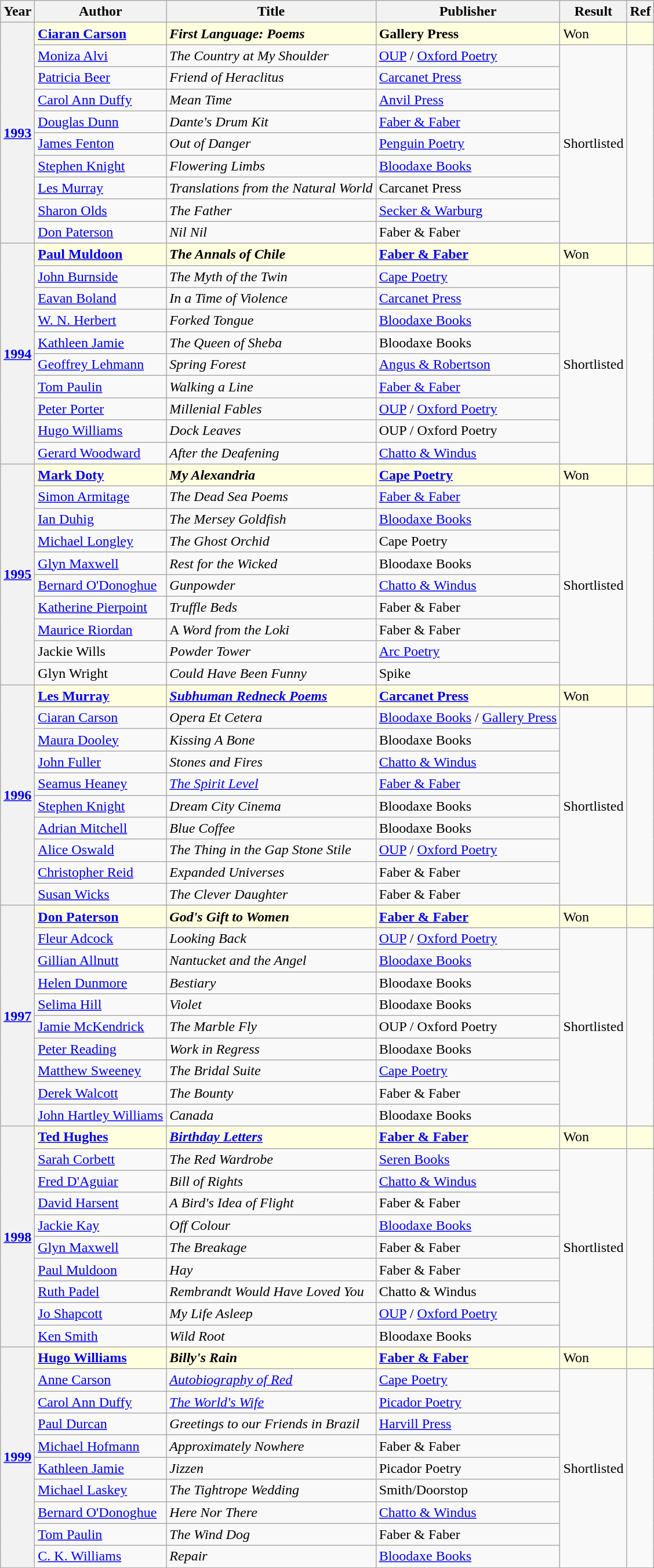<table class="wikitable sortable">
<tr>
<th>Year</th>
<th>Author</th>
<th>Title</th>
<th>Publisher</th>
<th>Result</th>
<th>Ref</th>
</tr>
<tr style="background-color:lightyellow;">
<th rowspan="10"><a href='#'>1993</a></th>
<td><strong><a href='#'>Ciaran Carson</a></strong></td>
<td><strong><em>First Language: Poems</em></strong></td>
<td><strong>Gallery Press</strong></td>
<td>Won</td>
<td></td>
</tr>
<tr>
<td><a href='#'>Moniza Alvi</a></td>
<td><em>The Country at My Shoulder</em></td>
<td><a href='#'>OUP</a> / <a href='#'>Oxford Poetry</a></td>
<td rowspan="9">Shortlisted</td>
<td rowspan="9"></td>
</tr>
<tr>
<td><a href='#'>Patricia Beer</a></td>
<td><em>Friend of Heraclitus</em></td>
<td><a href='#'>Carcanet Press</a></td>
</tr>
<tr>
<td><a href='#'>Carol Ann Duffy</a></td>
<td><em>Mean Time</em></td>
<td><a href='#'>Anvil Press</a></td>
</tr>
<tr>
<td><a href='#'>Douglas Dunn</a></td>
<td><em>Dante's Drum Kit</em></td>
<td><a href='#'>Faber & Faber</a></td>
</tr>
<tr>
<td><a href='#'>James Fenton</a></td>
<td><em>Out of Danger</em></td>
<td><a href='#'>Penguin Poetry</a></td>
</tr>
<tr>
<td><a href='#'>Stephen Knight</a></td>
<td><em>Flowering Limbs</em></td>
<td><a href='#'>Bloodaxe Books</a></td>
</tr>
<tr>
<td><a href='#'>Les Murray</a></td>
<td><em>Translations from the Natural World</em></td>
<td>Carcanet Press</td>
</tr>
<tr>
<td><a href='#'>Sharon Olds</a></td>
<td><em>The Father</em></td>
<td><a href='#'>Secker & Warburg</a></td>
</tr>
<tr>
<td><a href='#'>Don Paterson</a></td>
<td><em>Nil Nil</em></td>
<td>Faber & Faber</td>
</tr>
<tr style="background-color:lightyellow;">
<th rowspan="10"><a href='#'>1994</a></th>
<td><strong><a href='#'>Paul Muldoon</a></strong></td>
<td><strong><em>The Annals of Chile</em></strong></td>
<td><strong><a href='#'>Faber & Faber</a></strong></td>
<td>Won</td>
<td></td>
</tr>
<tr>
<td><a href='#'>John Burnside</a></td>
<td><em>The Myth of the Twin</em></td>
<td><a href='#'>Cape Poetry</a></td>
<td rowspan="9">Shortlisted</td>
<td rowspan="9"></td>
</tr>
<tr>
<td><a href='#'>Eavan Boland</a></td>
<td><em>In a Time of Violence</em></td>
<td><a href='#'>Carcanet Press</a></td>
</tr>
<tr>
<td><a href='#'>W. N. Herbert</a></td>
<td><em>Forked Tongue</em></td>
<td><a href='#'>Bloodaxe Books</a></td>
</tr>
<tr>
<td><a href='#'>Kathleen Jamie</a></td>
<td><em>The Queen of Sheba</em></td>
<td>Bloodaxe Books</td>
</tr>
<tr>
<td><a href='#'>Geoffrey Lehmann</a></td>
<td><em>Spring Forest</em></td>
<td><a href='#'>Angus & Robertson</a></td>
</tr>
<tr>
<td><a href='#'>Tom Paulin</a></td>
<td><em>Walking a Line</em></td>
<td><a href='#'>Faber & Faber</a></td>
</tr>
<tr>
<td><a href='#'>Peter Porter</a></td>
<td><em>Millenial Fables</em></td>
<td><a href='#'>OUP</a> / <a href='#'>Oxford Poetry</a></td>
</tr>
<tr>
<td><a href='#'>Hugo Williams</a></td>
<td><em>Dock Leaves</em></td>
<td>OUP / Oxford Poetry</td>
</tr>
<tr>
<td><a href='#'>Gerard Woodward</a></td>
<td><em>After the Deafening</em></td>
<td><a href='#'>Chatto & Windus</a></td>
</tr>
<tr style="background-color:lightyellow;">
<th rowspan="10"><a href='#'>1995</a></th>
<td><strong><a href='#'>Mark Doty</a></strong></td>
<td><strong><em>My Alexandria</em></strong></td>
<td><a href='#'><strong>Cape Poetry</strong></a></td>
<td>Won</td>
<td></td>
</tr>
<tr>
<td><a href='#'>Simon Armitage</a></td>
<td><em>The Dead Sea Poems</em></td>
<td><a href='#'>Faber & Faber</a></td>
<td rowspan="9">Shortlisted</td>
<td rowspan="9"></td>
</tr>
<tr>
<td><a href='#'>Ian Duhig</a></td>
<td><em>The Mersey Goldfish</em></td>
<td><a href='#'>Bloodaxe Books</a></td>
</tr>
<tr>
<td><a href='#'>Michael Longley</a></td>
<td><em>The Ghost Orchid</em></td>
<td>Cape Poetry</td>
</tr>
<tr>
<td><a href='#'>Glyn Maxwell</a></td>
<td><em>Rest for the Wicked</em></td>
<td>Bloodaxe Books</td>
</tr>
<tr>
<td><a href='#'>Bernard O'Donoghue</a></td>
<td><em>Gunpowder</em></td>
<td><a href='#'>Chatto & Windus</a></td>
</tr>
<tr>
<td><a href='#'>Katherine Pierpoint</a></td>
<td><em>Truffle Beds</em></td>
<td>Faber & Faber</td>
</tr>
<tr>
<td><a href='#'>Maurice Riordan</a></td>
<td>A <em>Word from the Loki</em></td>
<td>Faber & Faber</td>
</tr>
<tr>
<td>Jackie Wills</td>
<td><em>Powder Tower</em></td>
<td><a href='#'>Arc Poetry</a></td>
</tr>
<tr>
<td>Glyn Wright</td>
<td><em>Could Have Been Funny</em></td>
<td>Spike</td>
</tr>
<tr style="background-color:lightyellow;">
<th rowspan="10"><a href='#'>1996</a></th>
<td><strong><a href='#'>Les Murray</a></strong></td>
<td><strong><em><a href='#'>Subhuman Redneck Poems</a></em></strong></td>
<td><strong><a href='#'>Carcanet Press</a></strong></td>
<td>Won</td>
<td></td>
</tr>
<tr>
<td><a href='#'>Ciaran Carson</a></td>
<td><em>Opera Et Cetera</em></td>
<td><a href='#'>Bloodaxe Books</a> / <a href='#'>Gallery Press</a></td>
<td rowspan="9">Shortlisted</td>
<td rowspan="9"></td>
</tr>
<tr>
<td><a href='#'>Maura Dooley</a></td>
<td><em>Kissing A Bone</em></td>
<td>Bloodaxe Books</td>
</tr>
<tr>
<td><a href='#'>John Fuller</a></td>
<td><em>Stones and Fires</em></td>
<td><a href='#'>Chatto & Windus</a></td>
</tr>
<tr>
<td><a href='#'>Seamus Heaney</a></td>
<td><em><a href='#'>The Spirit Level</a></em></td>
<td><a href='#'>Faber & Faber</a></td>
</tr>
<tr>
<td><a href='#'>Stephen Knight</a></td>
<td><em>Dream City Cinema</em></td>
<td>Bloodaxe Books</td>
</tr>
<tr>
<td><a href='#'>Adrian Mitchell</a></td>
<td><em>Blue Coffee</em></td>
<td>Bloodaxe Books</td>
</tr>
<tr>
<td><a href='#'>Alice Oswald</a></td>
<td><em>The Thing in the Gap Stone Stile</em></td>
<td><a href='#'>OUP</a> / <a href='#'>Oxford Poetry</a></td>
</tr>
<tr>
<td><a href='#'>Christopher Reid</a></td>
<td><em>Expanded Universes</em></td>
<td>Faber & Faber</td>
</tr>
<tr>
<td><a href='#'>Susan Wicks</a></td>
<td><em>The Clever Daughter</em></td>
<td>Faber & Faber</td>
</tr>
<tr style="background-color:lightyellow;">
<th rowspan="10"><a href='#'>1997</a></th>
<td><strong><a href='#'>Don Paterson</a></strong></td>
<td><strong><em>God's Gift to Women</em></strong></td>
<td><strong><a href='#'>Faber & Faber</a></strong></td>
<td>Won</td>
<td></td>
</tr>
<tr>
<td><a href='#'>Fleur Adcock</a></td>
<td><em>Looking Back</em></td>
<td><a href='#'>OUP</a> / <a href='#'>Oxford Poetry</a></td>
<td rowspan="9">Shortlisted</td>
<td rowspan="9"></td>
</tr>
<tr>
<td><a href='#'>Gillian Allnutt</a></td>
<td><em>Nantucket and the Angel</em></td>
<td><a href='#'>Bloodaxe Books</a></td>
</tr>
<tr>
<td><a href='#'>Helen Dunmore</a></td>
<td><em>Bestiary</em></td>
<td>Bloodaxe Books</td>
</tr>
<tr>
<td><a href='#'>Selima Hill</a></td>
<td><em>Violet</em></td>
<td>Bloodaxe Books</td>
</tr>
<tr>
<td><a href='#'>Jamie McKendrick</a></td>
<td><em>The Marble Fly</em></td>
<td>OUP / Oxford Poetry</td>
</tr>
<tr>
<td><a href='#'>Peter Reading</a></td>
<td><em>Work in Regress</em></td>
<td>Bloodaxe Books</td>
</tr>
<tr>
<td><a href='#'>Matthew Sweeney</a></td>
<td><em>The Bridal Suite</em></td>
<td><a href='#'>Cape Poetry</a></td>
</tr>
<tr>
<td><a href='#'>Derek Walcott</a></td>
<td><em>The Bounty</em></td>
<td>Faber & Faber</td>
</tr>
<tr>
<td><a href='#'>John Hartley Williams</a></td>
<td><em>Canada</em></td>
<td>Bloodaxe Books</td>
</tr>
<tr style="background-color:lightyellow;">
<th rowspan="10"><a href='#'>1998</a></th>
<td><strong><a href='#'>Ted Hughes</a></strong></td>
<td><strong><em><a href='#'>Birthday Letters</a></em></strong></td>
<td><strong><a href='#'>Faber & Faber</a></strong></td>
<td>Won</td>
<td></td>
</tr>
<tr>
<td><a href='#'>Sarah Corbett</a></td>
<td><em>The Red Wardrobe</em></td>
<td><a href='#'>Seren Books</a></td>
<td rowspan="9">Shortlisted</td>
<td rowspan="9"></td>
</tr>
<tr>
<td><a href='#'>Fred D'Aguiar</a></td>
<td><em>Bill of Rights</em></td>
<td><a href='#'>Chatto & Windus</a></td>
</tr>
<tr>
<td><a href='#'>David Harsent</a></td>
<td><em>A Bird's Idea of Flight</em></td>
<td>Faber & Faber</td>
</tr>
<tr>
<td><a href='#'>Jackie Kay</a></td>
<td><em>Off Colour</em></td>
<td><a href='#'>Bloodaxe Books</a></td>
</tr>
<tr>
<td><a href='#'>Glyn Maxwell</a></td>
<td><em>The Breakage</em></td>
<td>Faber & Faber</td>
</tr>
<tr>
<td><a href='#'>Paul Muldoon</a></td>
<td><em>Hay</em></td>
<td>Faber & Faber</td>
</tr>
<tr>
<td><a href='#'>Ruth Padel</a></td>
<td><em>Rembrandt Would Have Loved You</em></td>
<td>Chatto & Windus</td>
</tr>
<tr>
<td><a href='#'>Jo Shapcott</a></td>
<td><em>My Life Asleep</em></td>
<td><a href='#'>OUP</a> / <a href='#'>Oxford Poetry</a></td>
</tr>
<tr>
<td><a href='#'>Ken Smith</a></td>
<td><em>Wild Root</em></td>
<td>Bloodaxe Books</td>
</tr>
<tr style="background-color:lightyellow;">
<th rowspan="10"><a href='#'>1999</a></th>
<td><strong><a href='#'>Hugo Williams</a></strong></td>
<td><strong><em>Billy's Rain</em></strong></td>
<td><strong><a href='#'>Faber & Faber</a></strong></td>
<td>Won</td>
<td></td>
</tr>
<tr>
<td><a href='#'>Anne Carson</a></td>
<td><em><a href='#'>Autobiography of Red</a></em></td>
<td><a href='#'>Cape Poetry</a></td>
<td rowspan="9">Shortlisted</td>
<td rowspan="9"></td>
</tr>
<tr>
<td><a href='#'>Carol Ann Duffy</a></td>
<td><em><a href='#'>The World's Wife</a></em></td>
<td><a href='#'>Picador Poetry</a></td>
</tr>
<tr>
<td><a href='#'>Paul Durcan</a></td>
<td><em>Greetings to our Friends in Brazil</em></td>
<td><a href='#'>Harvill Press</a></td>
</tr>
<tr>
<td><a href='#'>Michael Hofmann</a></td>
<td><em>Approximately Nowhere</em></td>
<td>Faber & Faber</td>
</tr>
<tr>
<td><a href='#'>Kathleen Jamie</a></td>
<td><em>Jizzen</em></td>
<td>Picador Poetry</td>
</tr>
<tr>
<td><a href='#'>Michael Laskey</a></td>
<td><em>The Tightrope Wedding</em></td>
<td>Smith/Doorstop</td>
</tr>
<tr>
<td><a href='#'>Bernard O'Donoghue</a></td>
<td><em>Here Nor There</em></td>
<td><a href='#'>Chatto & Windus</a></td>
</tr>
<tr>
<td><a href='#'>Tom Paulin</a></td>
<td><em>The Wind Dog</em></td>
<td>Faber & Faber</td>
</tr>
<tr>
<td><a href='#'>C. K. Williams</a></td>
<td><em>Repair</em></td>
<td><a href='#'>Bloodaxe Books</a></td>
</tr>
</table>
